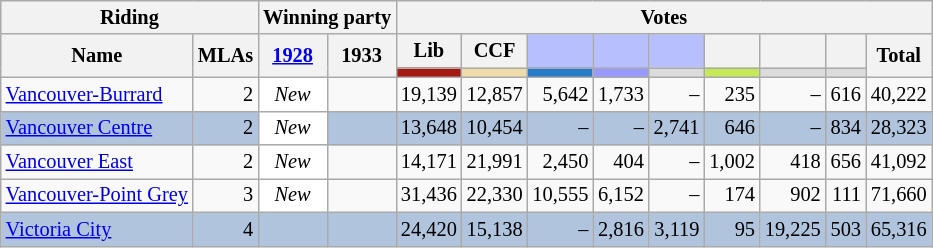<table class="wikitable" style="text-align:right; font-size:85%">
<tr>
<th colspan="2">Riding</th>
<th scope="col" colspan="2">Winning party</th>
<th scope="col" colspan="9">Votes</th>
</tr>
<tr>
<th rowspan="2">Name</th>
<th rowspan="2">MLAs</th>
<th rowspan="2"><strong><a href='#'>1928</a></strong></th>
<th rowspan="2">1933</th>
<th scope="col">Lib</th>
<th scope="col">CCF</th>
<th scope="col" style="background-color:#B8BFFE;"></th>
<th scope="col" style="background-color:#B8BFFE;"></th>
<th scope="col" style="background-color:#B8BFFE;"></th>
<th scope="col"></th>
<th scope="col"></th>
<th scope="col"></th>
<th rowspan="2" scope="col">Total</th>
</tr>
<tr>
<th scope="col" style="background-color:#A51B12;"></th>
<th scope="col" style="background-color:#EEDDAA;"></th>
<th scope="col" style="background-color:#287BC8;"></th>
<th scope="col" style="background-color:#9999FF;"></th>
<th scope="col" style="background-color:#DCDCDC;"></th>
<th scope="col" style="background-color:#C5E959;"></th>
<th scope="col" style="background-color:#DCDCDC;"></th>
<th scope="col" style="background-color:#DCDCDC;"></th>
</tr>
<tr>
<td style="text-align:left"><a href='#'>Vancouver-Burrard</a></td>
<td>2</td>
<td style="background-color:#FFFFFF; text-align:center;"><em>New</em></td>
<td></td>
<td>19,139</td>
<td>12,857</td>
<td>5,642</td>
<td>1,733</td>
<td>–</td>
<td>235</td>
<td>–</td>
<td>616</td>
<td>40,222</td>
</tr>
<tr style="background-color:#B0C4DE;">
<td style="text-align:left"><a href='#'>Vancouver Centre</a></td>
<td>2</td>
<td style="background-color:#FFFFFF; text-align:center;"><em>New</em></td>
<td></td>
<td>13,648</td>
<td>10,454</td>
<td>–</td>
<td>–</td>
<td>2,741</td>
<td>646</td>
<td>–</td>
<td>834</td>
<td>28,323</td>
</tr>
<tr>
<td style="text-align:left"><a href='#'>Vancouver East</a></td>
<td>2</td>
<td style="background-color:#FFFFFF; text-align:center;"><em>New</em></td>
<td></td>
<td>14,171</td>
<td>21,991</td>
<td>2,450</td>
<td>404</td>
<td>–</td>
<td>1,002</td>
<td>418</td>
<td>656</td>
<td>41,092</td>
</tr>
<tr>
<td style="text-align:left"><a href='#'>Vancouver-Point Grey</a></td>
<td>3</td>
<td style="background-color:#FFFFFF; text-align:center;"><em>New</em></td>
<td></td>
<td>31,436</td>
<td>22,330</td>
<td>10,555</td>
<td>6,152</td>
<td>–</td>
<td>174</td>
<td>902</td>
<td>111</td>
<td>71,660</td>
</tr>
<tr style="background-color:#B0C4DE;">
<td style="text-align:left"><a href='#'>Victoria City</a></td>
<td>4</td>
<td></td>
<td></td>
<td>24,420</td>
<td>15,138</td>
<td>–</td>
<td>2,816</td>
<td>3,119</td>
<td>95</td>
<td>19,225</td>
<td>503</td>
<td>65,316</td>
</tr>
</table>
